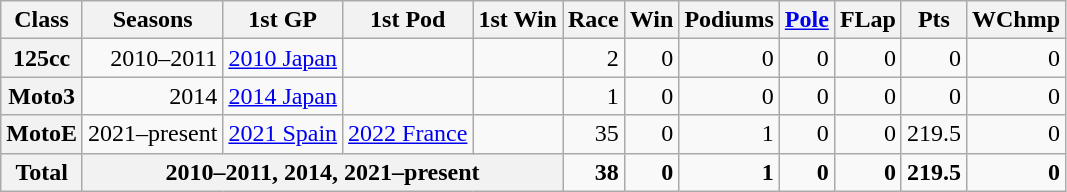<table class="wikitable" style=text-align:right>
<tr>
<th>Class</th>
<th>Seasons</th>
<th>1st GP</th>
<th>1st Pod</th>
<th>1st Win</th>
<th>Race</th>
<th>Win</th>
<th>Podiums</th>
<th><a href='#'>Pole</a></th>
<th>FLap</th>
<th>Pts</th>
<th>WChmp</th>
</tr>
<tr>
<th>125cc</th>
<td>2010–2011</td>
<td align="left"><a href='#'>2010 Japan</a></td>
<td align="left"></td>
<td align="left"></td>
<td>2</td>
<td>0</td>
<td>0</td>
<td>0</td>
<td>0</td>
<td>0</td>
<td>0</td>
</tr>
<tr>
<th>Moto3</th>
<td>2014</td>
<td align="left"><a href='#'>2014 Japan</a></td>
<td align="left"></td>
<td align="left"></td>
<td>1</td>
<td>0</td>
<td>0</td>
<td>0</td>
<td>0</td>
<td>0</td>
<td>0</td>
</tr>
<tr>
<th>MotoE</th>
<td>2021–present</td>
<td align="left"><a href='#'>2021 Spain</a></td>
<td align="left"><a href='#'>2022 France</a></td>
<td align="left"></td>
<td>35</td>
<td>0</td>
<td>1</td>
<td>0</td>
<td>0</td>
<td>219.5</td>
<td>0</td>
</tr>
<tr>
<th>Total</th>
<th colspan=4>2010–2011, 2014, 2021–present</th>
<td><strong>38</strong></td>
<td><strong>0</strong></td>
<td><strong>1</strong></td>
<td><strong>0</strong></td>
<td><strong>0</strong></td>
<td><strong>219.5</strong></td>
<td><strong>0</strong></td>
</tr>
</table>
